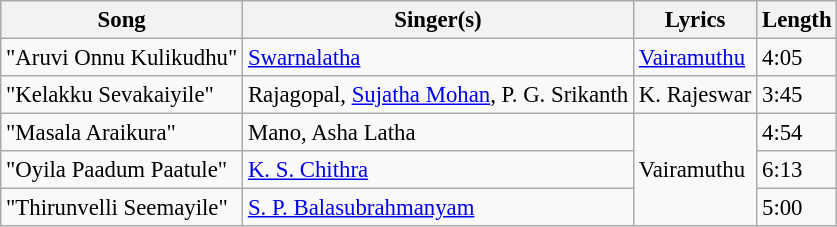<table class="wikitable" style="font-size:95%;">
<tr>
<th>Song</th>
<th>Singer(s)</th>
<th>Lyrics</th>
<th>Length</th>
</tr>
<tr>
<td>"Aruvi Onnu Kulikudhu"</td>
<td><a href='#'>Swarnalatha</a></td>
<td><a href='#'>Vairamuthu</a></td>
<td>4:05</td>
</tr>
<tr>
<td>"Kelakku Sevakaiyile"</td>
<td>Rajagopal, <a href='#'>Sujatha Mohan</a>, P. G. Srikanth</td>
<td>K. Rajeswar</td>
<td>3:45</td>
</tr>
<tr>
<td>"Masala Araikura"</td>
<td>Mano, Asha Latha</td>
<td rowspan=3>Vairamuthu</td>
<td>4:54</td>
</tr>
<tr>
<td>"Oyila Paadum Paatule"</td>
<td><a href='#'>K. S. Chithra</a></td>
<td>6:13</td>
</tr>
<tr>
<td>"Thirunvelli Seemayile"</td>
<td><a href='#'>S. P. Balasubrahmanyam</a></td>
<td>5:00</td>
</tr>
</table>
